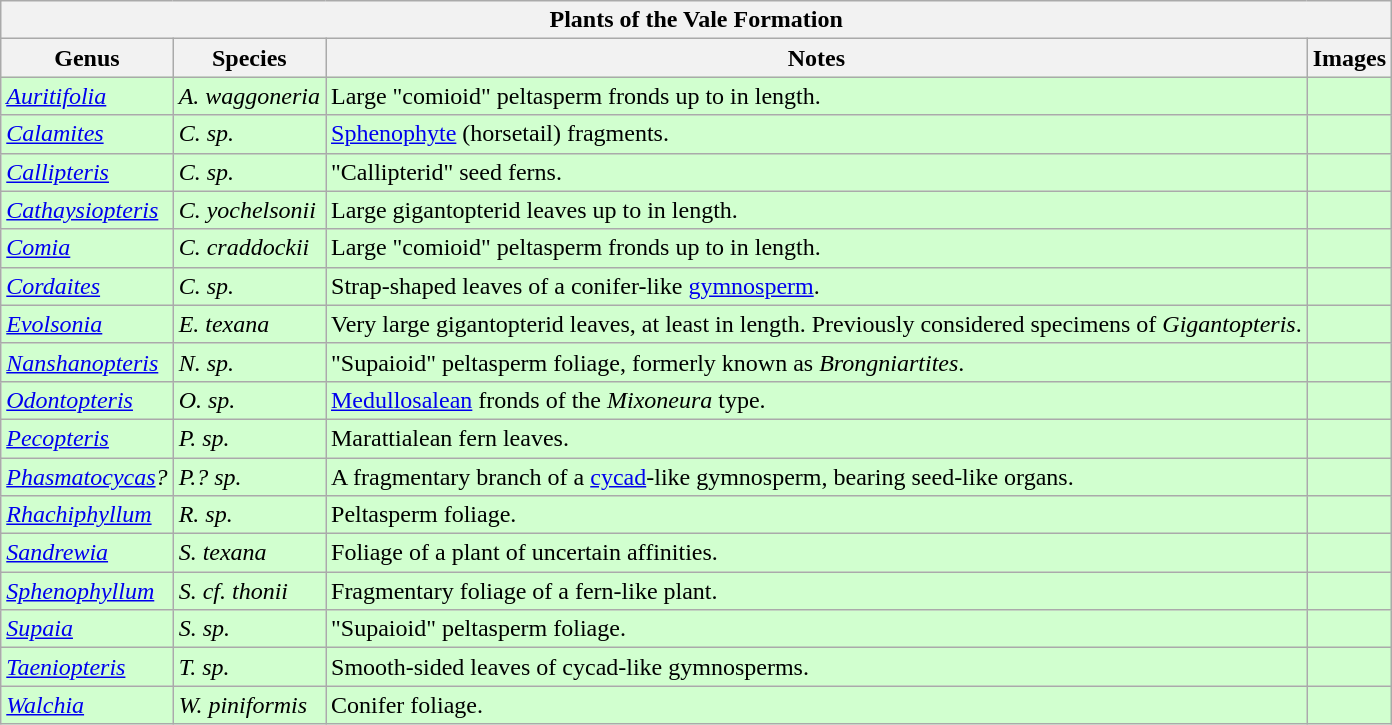<table class="wikitable" align="center">
<tr>
<th colspan="4" align="center"><strong>Plants of the Vale Formation</strong></th>
</tr>
<tr>
<th>Genus</th>
<th>Species</th>
<th>Notes</th>
<th>Images</th>
</tr>
<tr>
<td style="background:#D1FFCF;"><em><a href='#'>Auritifolia</a></em></td>
<td style="background:#D1FFCF;"><em>A. waggoneria</em></td>
<td style="background:#D1FFCF;">Large "comioid" peltasperm fronds up to  in length.</td>
<td style="background:#D1FFCF;"></td>
</tr>
<tr>
<td style="background:#D1FFCF;"><em><a href='#'>Calamites</a></em></td>
<td style="background:#D1FFCF;"><em>C. sp.</em></td>
<td style="background:#D1FFCF;"><a href='#'>Sphenophyte</a> (horsetail) fragments.</td>
<td style="background:#D1FFCF;"></td>
</tr>
<tr>
<td style="background:#D1FFCF;"><em><a href='#'>Callipteris</a></em></td>
<td style="background:#D1FFCF;"><em>C. sp.</em></td>
<td style="background:#D1FFCF;">"Callipterid" seed ferns.</td>
<td style="background:#D1FFCF;"></td>
</tr>
<tr>
<td style="background:#D1FFCF;"><em><a href='#'>Cathaysiopteris</a></em></td>
<td style="background:#D1FFCF;"><em>C. yochelsonii</em></td>
<td style="background:#D1FFCF;">Large gigantopterid leaves up to  in length.<em></em></td>
<td style="background:#D1FFCF;"></td>
</tr>
<tr>
<td style="background:#D1FFCF;"><em><a href='#'>Comia</a></em></td>
<td style="background:#D1FFCF;"><em>C. craddockii</em></td>
<td style="background:#D1FFCF;">Large "comioid" peltasperm fronds up to  in length.</td>
<td style="background:#D1FFCF;"></td>
</tr>
<tr>
<td style="background:#D1FFCF;"><em><a href='#'>Cordaites</a></em></td>
<td style="background:#D1FFCF;"><em>C. sp.</em></td>
<td style="background:#D1FFCF;">Strap-shaped leaves of a conifer-like <a href='#'>gymnosperm</a>.</td>
<td style="background:#D1FFCF;"></td>
</tr>
<tr>
<td style="background:#D1FFCF;"><em><a href='#'>Evolsonia</a></em></td>
<td style="background:#D1FFCF;"><em>E. texana</em></td>
<td style="background:#D1FFCF;">Very large gigantopterid leaves, at least  in length. Previously considered specimens of <em>Gigantopteris</em>.</td>
<td style="background:#D1FFCF;"></td>
</tr>
<tr>
<td style="background:#D1FFCF;"><em><a href='#'>Nanshanopteris</a></em></td>
<td style="background:#D1FFCF;"><em>N. sp.</em></td>
<td style="background:#D1FFCF;">"Supaioid" peltasperm foliage, formerly known as <em>Brongniartites</em>.</td>
<td style="background:#D1FFCF;"></td>
</tr>
<tr>
<td style="background:#D1FFCF;"><em><a href='#'>Odontopteris</a></em></td>
<td style="background:#D1FFCF;"><em>O. sp.</em></td>
<td style="background:#D1FFCF;"><a href='#'>Medullosalean</a> fronds of the <em>Mixoneura</em> type.</td>
<td style="background:#D1FFCF;"></td>
</tr>
<tr>
<td style="background:#D1FFCF;"><em><a href='#'>Pecopteris</a></em></td>
<td style="background:#D1FFCF;"><em>P. sp.</em></td>
<td style="background:#D1FFCF;">Marattialean fern leaves.</td>
<td style="background:#D1FFCF;"></td>
</tr>
<tr>
<td style="background:#D1FFCF;"><em><a href='#'>Phasmatocycas</a>?</em></td>
<td style="background:#D1FFCF;"><em>P.? sp.</em></td>
<td style="background:#D1FFCF;">A fragmentary branch of a <a href='#'>cycad</a>-like gymnosperm, bearing seed-like organs.</td>
<td style="background:#D1FFCF;"></td>
</tr>
<tr>
<td style="background:#D1FFCF;"><em><a href='#'>Rhachiphyllum</a></em></td>
<td style="background:#D1FFCF;"><em>R. sp.</em></td>
<td style="background:#D1FFCF;">Peltasperm foliage.</td>
<td style="background:#D1FFCF;"></td>
</tr>
<tr>
<td style="background:#D1FFCF;"><em><a href='#'>Sandrewia</a></em></td>
<td style="background:#D1FFCF;"><em>S. texana</em></td>
<td style="background:#D1FFCF;">Foliage of a plant of uncertain affinities.</td>
<td style="background:#D1FFCF;"></td>
</tr>
<tr>
<td style="background:#D1FFCF;"><em><a href='#'>Sphenophyllum</a></em></td>
<td style="background:#D1FFCF;"><em>S. cf. thonii</em></td>
<td style="background:#D1FFCF;">Fragmentary foliage of a fern-like plant.</td>
<td style="background:#D1FFCF;"></td>
</tr>
<tr>
<td style="background:#D1FFCF;"><em><a href='#'>Supaia</a></em></td>
<td style="background:#D1FFCF;"><em>S. sp.</em></td>
<td style="background:#D1FFCF;">"Supaioid" peltasperm foliage.</td>
<td style="background:#D1FFCF;"></td>
</tr>
<tr>
<td style="background:#D1FFCF;"><em><a href='#'>Taeniopteris</a></em></td>
<td style="background:#D1FFCF;"><em>T. sp.</em></td>
<td style="background:#D1FFCF;">Smooth-sided leaves of cycad-like gymnosperms.</td>
<td style="background:#D1FFCF;"></td>
</tr>
<tr>
<td style="background:#D1FFCF;"><em><a href='#'>Walchia</a></em></td>
<td style="background:#D1FFCF;"><em>W. piniformis</em></td>
<td style="background:#D1FFCF;">Conifer foliage.</td>
<td style="background:#D1FFCF;"></td>
</tr>
</table>
